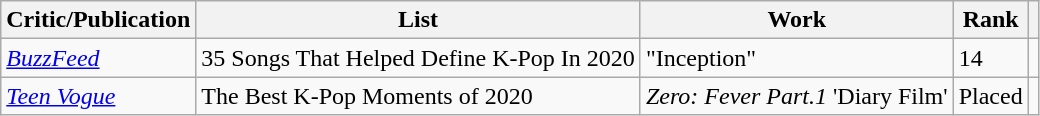<table class="wikitable sortable">
<tr>
<th>Critic/Publication</th>
<th>List</th>
<th>Work</th>
<th>Rank</th>
<th class="unsortable"></th>
</tr>
<tr>
<td><em><a href='#'>BuzzFeed</a></em></td>
<td>35 Songs That Helped Define K-Pop In 2020</td>
<td>"Inception"</td>
<td>14</td>
<td></td>
</tr>
<tr>
<td><em><a href='#'>Teen Vogue</a></em></td>
<td>The Best K-Pop Moments of 2020</td>
<td><em>Zero: Fever Part.1</em> 'Diary Film'</td>
<td>Placed</td>
<td></td>
</tr>
</table>
